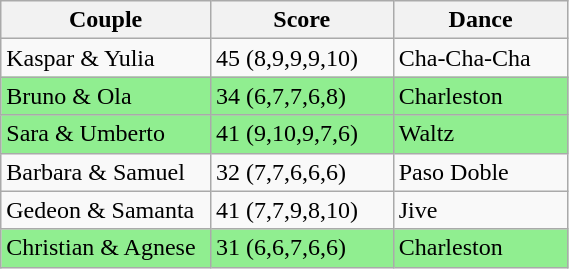<table class="wikitable" style="width:30%;">
<tr>
<th style="width:18%;">Couple</th>
<th style="width:10%;">Score</th>
<th style="width:10%;">Dance</th>
</tr>
<tr>
<td>Kaspar & Yulia</td>
<td>45 (8,9,9,9,10)</td>
<td>Cha-Cha-Cha</td>
</tr>
<tr>
<td bgcolor="lightgreen">Bruno & Ola</td>
<td bgcolor="lightgreen">34 (6,7,7,6,8)</td>
<td bgcolor="lightgreen">Charleston</td>
</tr>
<tr>
<td bgcolor="lightgreen">Sara & Umberto</td>
<td bgcolor="lightgreen">41 (9,10,9,7,6)</td>
<td bgcolor="lightgreen">Waltz</td>
</tr>
<tr>
<td>Barbara & Samuel</td>
<td>32 (7,7,6,6,6)</td>
<td>Paso Doble</td>
</tr>
<tr>
<td>Gedeon & Samanta</td>
<td>41 (7,7,9,8,10)</td>
<td>Jive</td>
</tr>
<tr>
<td bgcolor="lightgreen">Christian & Agnese</td>
<td bgcolor="lightgreen">31 (6,6,7,6,6)</td>
<td bgcolor="lightgreen">Charleston</td>
</tr>
</table>
